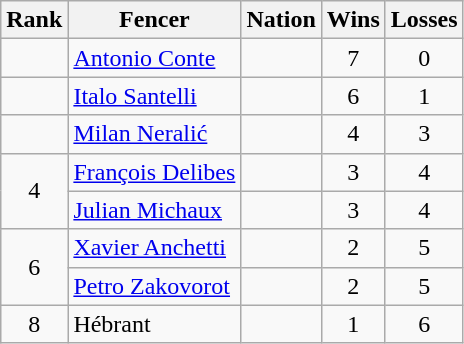<table class="wikitable sortable" style="text-align:center">
<tr>
<th>Rank</th>
<th>Fencer</th>
<th>Nation</th>
<th>Wins</th>
<th>Losses</th>
</tr>
<tr>
<td></td>
<td align=left><a href='#'>Antonio Conte</a></td>
<td align=left></td>
<td>7</td>
<td>0</td>
</tr>
<tr>
<td></td>
<td align=left><a href='#'>Italo Santelli</a></td>
<td align=left></td>
<td>6</td>
<td>1</td>
</tr>
<tr>
<td></td>
<td align=left><a href='#'>Milan Neralić</a></td>
<td align=left></td>
<td>4</td>
<td>3</td>
</tr>
<tr>
<td rowspan=2>4</td>
<td align=left><a href='#'>François Delibes</a></td>
<td align=left></td>
<td>3</td>
<td>4</td>
</tr>
<tr>
<td align=left><a href='#'>Julian Michaux</a></td>
<td align=left></td>
<td>3</td>
<td>4</td>
</tr>
<tr>
<td rowspan=2>6</td>
<td align=left><a href='#'>Xavier Anchetti</a></td>
<td align=left></td>
<td>2</td>
<td>5</td>
</tr>
<tr>
<td align=left><a href='#'>Petro Zakovorot</a></td>
<td align=left></td>
<td>2</td>
<td>5</td>
</tr>
<tr>
<td>8</td>
<td align=left>Hébrant</td>
<td align=left></td>
<td>1</td>
<td>6</td>
</tr>
</table>
